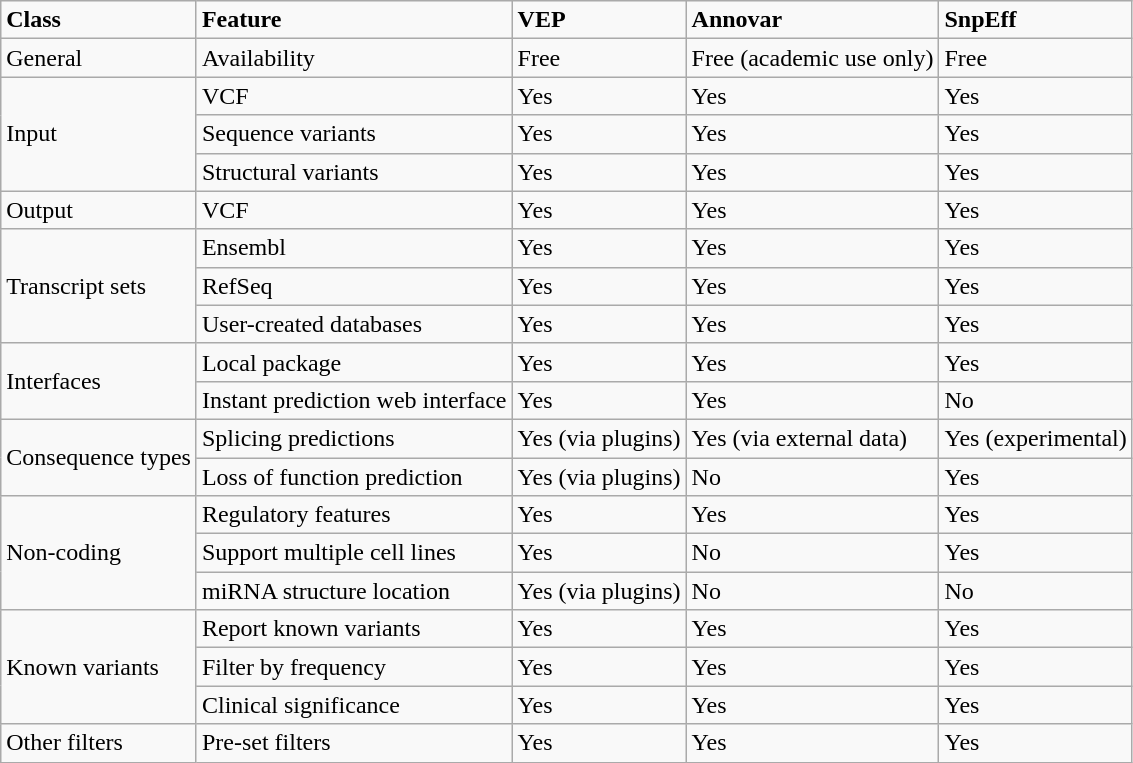<table class="wikitable">
<tr>
<td><strong>Class</strong></td>
<td><strong>Feature</strong></td>
<td><strong>VEP</strong></td>
<td><strong>Annovar</strong></td>
<td><strong>SnpEff</strong></td>
</tr>
<tr>
<td>General</td>
<td>Availability</td>
<td>Free</td>
<td>Free (academic use only)</td>
<td>Free</td>
</tr>
<tr>
<td rowspan="3">Input</td>
<td>VCF</td>
<td>Yes</td>
<td>Yes</td>
<td>Yes</td>
</tr>
<tr>
<td>Sequence variants</td>
<td>Yes</td>
<td>Yes</td>
<td>Yes</td>
</tr>
<tr>
<td>Structural variants</td>
<td>Yes</td>
<td>Yes</td>
<td>Yes</td>
</tr>
<tr>
<td>Output</td>
<td>VCF</td>
<td>Yes</td>
<td>Yes</td>
<td>Yes</td>
</tr>
<tr>
<td rowspan="3">Transcript sets</td>
<td>Ensembl</td>
<td>Yes</td>
<td>Yes</td>
<td>Yes</td>
</tr>
<tr>
<td>RefSeq</td>
<td>Yes</td>
<td>Yes</td>
<td>Yes</td>
</tr>
<tr>
<td>User-created databases</td>
<td>Yes</td>
<td>Yes</td>
<td>Yes</td>
</tr>
<tr>
<td rowspan="2">Interfaces</td>
<td>Local package</td>
<td>Yes</td>
<td>Yes</td>
<td>Yes</td>
</tr>
<tr>
<td>Instant prediction web interface</td>
<td>Yes</td>
<td>Yes</td>
<td>No</td>
</tr>
<tr>
<td rowspan="2">Consequence types</td>
<td>Splicing predictions</td>
<td>Yes (via plugins)</td>
<td>Yes (via external data)</td>
<td>Yes (experimental)</td>
</tr>
<tr>
<td>Loss of function prediction</td>
<td>Yes (via plugins)</td>
<td>No</td>
<td>Yes</td>
</tr>
<tr>
<td rowspan="3">Non-coding</td>
<td>Regulatory features</td>
<td>Yes</td>
<td>Yes</td>
<td>Yes</td>
</tr>
<tr>
<td>Support multiple cell lines</td>
<td>Yes</td>
<td>No</td>
<td>Yes</td>
</tr>
<tr>
<td>miRNA structure location</td>
<td>Yes (via plugins)</td>
<td>No</td>
<td>No</td>
</tr>
<tr>
<td rowspan="3">Known variants</td>
<td>Report known variants</td>
<td>Yes</td>
<td>Yes</td>
<td>Yes</td>
</tr>
<tr>
<td>Filter by frequency</td>
<td>Yes</td>
<td>Yes</td>
<td>Yes</td>
</tr>
<tr>
<td>Clinical significance</td>
<td>Yes</td>
<td>Yes</td>
<td>Yes</td>
</tr>
<tr>
<td>Other filters</td>
<td>Pre-set filters</td>
<td>Yes</td>
<td>Yes</td>
<td>Yes</td>
</tr>
</table>
